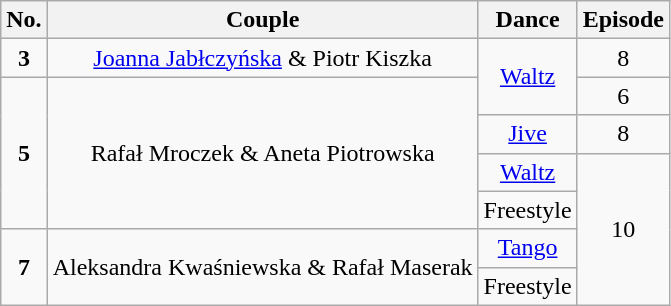<table class="wikitable" style="text-align:center">
<tr>
<th>No.</th>
<th>Couple</th>
<th>Dance</th>
<th>Episode</th>
</tr>
<tr>
<td><strong>3</strong></td>
<td><a href='#'>Joanna Jabłczyńska</a> & Piotr Kiszka</td>
<td rowspan="2"><a href='#'>Waltz</a></td>
<td>8</td>
</tr>
<tr>
<td rowspan=4><strong>5</strong></td>
<td rowspan=4>Rafał Mroczek & Aneta Piotrowska</td>
<td>6</td>
</tr>
<tr>
<td><a href='#'>Jive</a></td>
<td>8</td>
</tr>
<tr>
<td><a href='#'>Waltz</a></td>
<td rowspan="4">10</td>
</tr>
<tr>
<td>Freestyle</td>
</tr>
<tr>
<td rowspan=2><strong>7</strong></td>
<td rowspan=2>Aleksandra Kwaśniewska & Rafał Maserak</td>
<td><a href='#'>Tango</a></td>
</tr>
<tr>
<td>Freestyle</td>
</tr>
</table>
